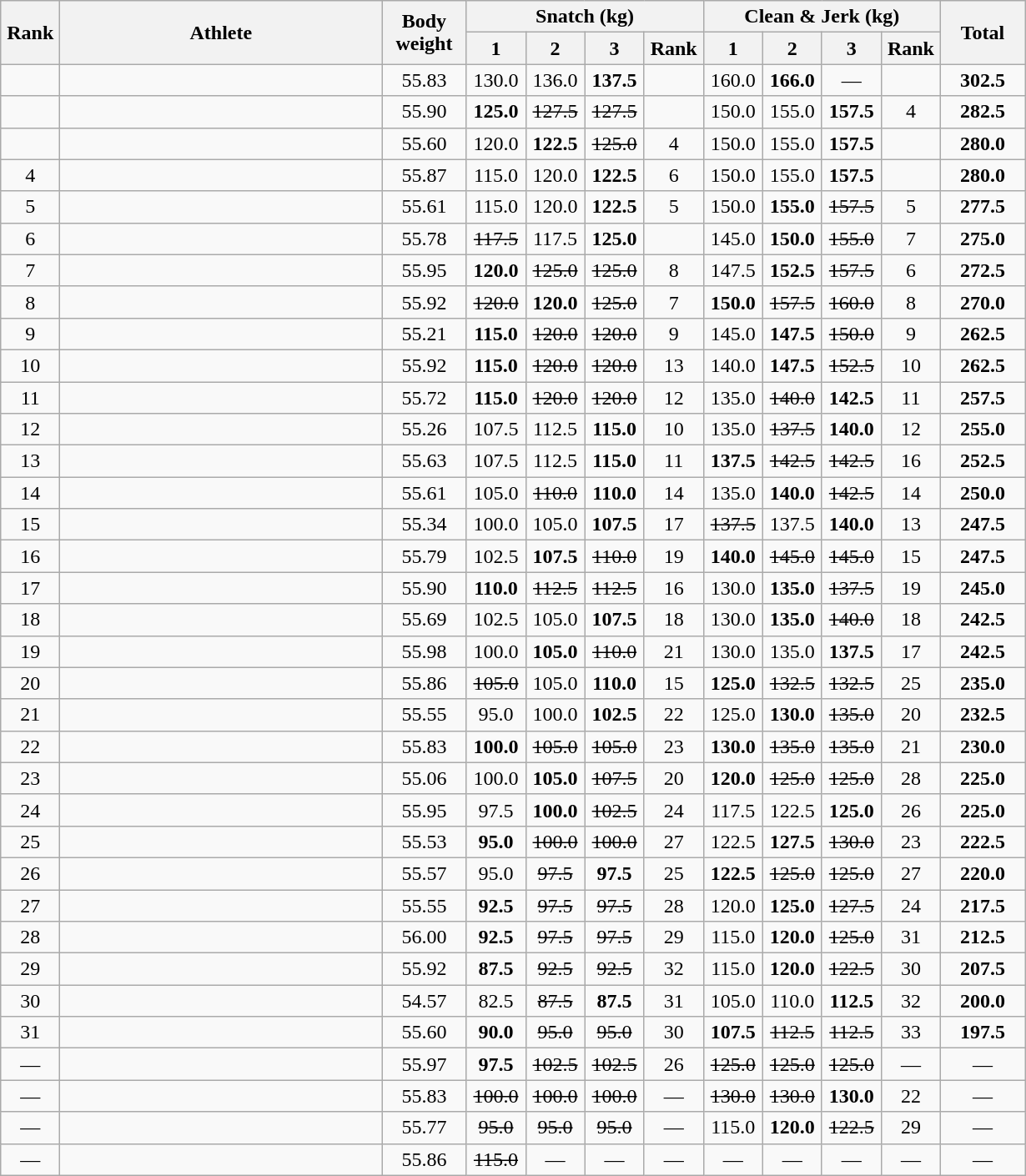<table class = "wikitable" style="text-align:center;">
<tr>
<th rowspan=2 width=40>Rank</th>
<th rowspan=2 width=250>Athlete</th>
<th rowspan=2 width=60>Body weight</th>
<th colspan=4>Snatch (kg)</th>
<th colspan=4>Clean & Jerk (kg)</th>
<th rowspan=2 width=60>Total</th>
</tr>
<tr>
<th width=40>1</th>
<th width=40>2</th>
<th width=40>3</th>
<th width=40>Rank</th>
<th width=40>1</th>
<th width=40>2</th>
<th width=40>3</th>
<th width=40>Rank</th>
</tr>
<tr>
<td></td>
<td align=left></td>
<td>55.83</td>
<td>130.0</td>
<td>136.0</td>
<td><strong>137.5</strong></td>
<td></td>
<td>160.0</td>
<td><strong>166.0</strong></td>
<td>—</td>
<td></td>
<td><strong>302.5</strong></td>
</tr>
<tr>
<td></td>
<td align=left></td>
<td>55.90</td>
<td><strong>125.0</strong></td>
<td><s>127.5</s></td>
<td><s>127.5 </s></td>
<td></td>
<td>150.0</td>
<td>155.0</td>
<td><strong>157.5</strong></td>
<td>4</td>
<td><strong>282.5</strong></td>
</tr>
<tr>
<td></td>
<td align=left></td>
<td>55.60</td>
<td>120.0</td>
<td><strong>122.5</strong></td>
<td><s>125.0 </s></td>
<td>4</td>
<td>150.0</td>
<td>155.0</td>
<td><strong>157.5</strong></td>
<td></td>
<td><strong>280.0</strong></td>
</tr>
<tr>
<td>4</td>
<td align=left></td>
<td>55.87</td>
<td>115.0</td>
<td>120.0</td>
<td><strong>122.5</strong></td>
<td>6</td>
<td>150.0</td>
<td>155.0</td>
<td><strong>157.5</strong></td>
<td></td>
<td><strong>280.0</strong></td>
</tr>
<tr>
<td>5</td>
<td align=left></td>
<td>55.61</td>
<td>115.0</td>
<td>120.0</td>
<td><strong>122.5</strong></td>
<td>5</td>
<td>150.0</td>
<td><strong>155.0</strong></td>
<td><s>157.5 </s></td>
<td>5</td>
<td><strong>277.5</strong></td>
</tr>
<tr>
<td>6</td>
<td align=left></td>
<td>55.78</td>
<td><s>117.5 </s></td>
<td>117.5</td>
<td><strong>125.0</strong></td>
<td></td>
<td>145.0</td>
<td><strong>150.0</strong></td>
<td><s>155.0 </s></td>
<td>7</td>
<td><strong>275.0</strong></td>
</tr>
<tr>
<td>7</td>
<td align=left></td>
<td>55.95</td>
<td><strong>120.0</strong></td>
<td><s>125.0</s></td>
<td><s>125.0 </s></td>
<td>8</td>
<td>147.5</td>
<td><strong>152.5</strong></td>
<td><s>157.5 </s></td>
<td>6</td>
<td><strong>272.5</strong></td>
</tr>
<tr>
<td>8</td>
<td align=left></td>
<td>55.92</td>
<td><s>120.0 </s></td>
<td><strong>120.0</strong></td>
<td><s>125.0 </s></td>
<td>7</td>
<td><strong>150.0</strong></td>
<td><s>157.5</s></td>
<td><s>160.0 </s></td>
<td>8</td>
<td><strong>270.0</strong></td>
</tr>
<tr>
<td>9</td>
<td align=left></td>
<td>55.21</td>
<td><strong>115.0</strong></td>
<td><s>120.0</s></td>
<td><s>120.0 </s></td>
<td>9</td>
<td>145.0</td>
<td><strong>147.5</strong></td>
<td><s>150.0 </s></td>
<td>9</td>
<td><strong>262.5</strong></td>
</tr>
<tr>
<td>10</td>
<td align=left></td>
<td>55.92</td>
<td><strong>115.0</strong></td>
<td><s>120.0</s></td>
<td><s>120.0 </s></td>
<td>13</td>
<td>140.0</td>
<td><strong>147.5</strong></td>
<td><s>152.5 </s></td>
<td>10</td>
<td><strong>262.5</strong></td>
</tr>
<tr>
<td>11</td>
<td align=left></td>
<td>55.72</td>
<td><strong>115.0</strong></td>
<td><s>120.0</s></td>
<td><s>120.0 </s></td>
<td>12</td>
<td>135.0</td>
<td><s>140.0</s></td>
<td><strong>142.5</strong></td>
<td>11</td>
<td><strong>257.5</strong></td>
</tr>
<tr>
<td>12</td>
<td align=left></td>
<td>55.26</td>
<td>107.5</td>
<td>112.5</td>
<td><strong>115.0</strong></td>
<td>10</td>
<td>135.0</td>
<td><s>137.5</s></td>
<td><strong>140.0</strong></td>
<td>12</td>
<td><strong>255.0</strong></td>
</tr>
<tr>
<td>13</td>
<td align=left></td>
<td>55.63</td>
<td>107.5</td>
<td>112.5</td>
<td><strong>115.0</strong></td>
<td>11</td>
<td><strong>137.5</strong></td>
<td><s>142.5</s></td>
<td><s>142.5 </s></td>
<td>16</td>
<td><strong>252.5</strong></td>
</tr>
<tr>
<td>14</td>
<td align=left></td>
<td>55.61</td>
<td>105.0</td>
<td><s>110.0</s></td>
<td><strong>110.0</strong></td>
<td>14</td>
<td>135.0</td>
<td><strong>140.0</strong></td>
<td><s>142.5 </s></td>
<td>14</td>
<td><strong>250.0</strong></td>
</tr>
<tr>
<td>15</td>
<td align=left></td>
<td>55.34</td>
<td>100.0</td>
<td>105.0</td>
<td><strong>107.5</strong></td>
<td>17</td>
<td><s>137.5 </s></td>
<td>137.5</td>
<td><strong>140.0</strong></td>
<td>13</td>
<td><strong>247.5</strong></td>
</tr>
<tr>
<td>16</td>
<td align=left></td>
<td>55.79</td>
<td>102.5</td>
<td><strong>107.5</strong></td>
<td><s>110.0 </s></td>
<td>19</td>
<td><strong>140.0</strong></td>
<td><s>145.0</s></td>
<td><s>145.0 </s></td>
<td>15</td>
<td><strong>247.5</strong></td>
</tr>
<tr>
<td>17</td>
<td align=left></td>
<td>55.90</td>
<td><strong>110.0</strong></td>
<td><s>112.5</s></td>
<td><s>112.5 </s></td>
<td>16</td>
<td>130.0</td>
<td><strong>135.0</strong></td>
<td><s>137.5 </s></td>
<td>19</td>
<td><strong>245.0</strong></td>
</tr>
<tr>
<td>18</td>
<td align=left></td>
<td>55.69</td>
<td>102.5</td>
<td>105.0</td>
<td><strong>107.5</strong></td>
<td>18</td>
<td>130.0</td>
<td><strong>135.0</strong></td>
<td><s>140.0 </s></td>
<td>18</td>
<td><strong>242.5</strong></td>
</tr>
<tr>
<td>19</td>
<td align=left></td>
<td>55.98</td>
<td>100.0</td>
<td><strong>105.0</strong></td>
<td><s>110.0 </s></td>
<td>21</td>
<td>130.0</td>
<td>135.0</td>
<td><strong>137.5</strong></td>
<td>17</td>
<td><strong>242.5</strong></td>
</tr>
<tr>
<td>20</td>
<td align=left></td>
<td>55.86</td>
<td><s>105.0</s></td>
<td>105.0</td>
<td><strong>110.0</strong></td>
<td>15</td>
<td><strong>125.0</strong></td>
<td><s>132.5</s></td>
<td><s>132.5 </s></td>
<td>25</td>
<td><strong>235.0</strong></td>
</tr>
<tr>
<td>21</td>
<td align=left></td>
<td>55.55</td>
<td>95.0</td>
<td>100.0</td>
<td><strong>102.5</strong></td>
<td>22</td>
<td>125.0</td>
<td><strong>130.0</strong></td>
<td><s>135.0 </s></td>
<td>20</td>
<td><strong>232.5</strong></td>
</tr>
<tr>
<td>22</td>
<td align=left></td>
<td>55.83</td>
<td><strong>100.0</strong></td>
<td><s>105.0</s></td>
<td><s>105.0 </s></td>
<td>23</td>
<td><strong>130.0</strong></td>
<td><s>135.0</s></td>
<td><s>135.0 </s></td>
<td>21</td>
<td><strong>230.0</strong></td>
</tr>
<tr>
<td>23</td>
<td align=left></td>
<td>55.06</td>
<td>100.0</td>
<td><strong>105.0</strong></td>
<td><s>107.5 </s></td>
<td>20</td>
<td><strong>120.0</strong></td>
<td><s>125.0</s></td>
<td><s>125.0 </s></td>
<td>28</td>
<td><strong>225.0</strong></td>
</tr>
<tr>
<td>24</td>
<td align=left></td>
<td>55.95</td>
<td>97.5</td>
<td><strong>100.0</strong></td>
<td><s>102.5 </s></td>
<td>24</td>
<td>117.5</td>
<td>122.5</td>
<td><strong>125.0</strong></td>
<td>26</td>
<td><strong>225.0</strong></td>
</tr>
<tr>
<td>25</td>
<td align=left></td>
<td>55.53</td>
<td><strong>95.0</strong></td>
<td><s>100.0</s></td>
<td><s>100.0 </s></td>
<td>27</td>
<td>122.5</td>
<td><strong>127.5</strong></td>
<td><s>130.0 </s></td>
<td>23</td>
<td><strong>222.5</strong></td>
</tr>
<tr>
<td>26</td>
<td align=left></td>
<td>55.57</td>
<td>95.0</td>
<td><s>97.5</s></td>
<td><strong>97.5</strong></td>
<td>25</td>
<td><strong>122.5</strong></td>
<td><s>125.0</s></td>
<td><s>125.0 </s></td>
<td>27</td>
<td><strong>220.0</strong></td>
</tr>
<tr>
<td>27</td>
<td align=left></td>
<td>55.55</td>
<td><strong>92.5</strong></td>
<td><s>97.5</s></td>
<td><s>97.5 </s></td>
<td>28</td>
<td>120.0</td>
<td><strong>125.0</strong></td>
<td><s>127.5 </s></td>
<td>24</td>
<td><strong>217.5</strong></td>
</tr>
<tr>
<td>28</td>
<td align=left></td>
<td>56.00</td>
<td><strong>92.5</strong></td>
<td><s>97.5</s></td>
<td><s>97.5 </s></td>
<td>29</td>
<td>115.0</td>
<td><strong>120.0</strong></td>
<td><s>125.0 </s></td>
<td>31</td>
<td><strong>212.5</strong></td>
</tr>
<tr>
<td>29</td>
<td align=left></td>
<td>55.92</td>
<td><strong>87.5</strong></td>
<td><s>92.5</s></td>
<td><s>92.5 </s></td>
<td>32</td>
<td>115.0</td>
<td><strong>120.0</strong></td>
<td><s>122.5 </s></td>
<td>30</td>
<td><strong>207.5</strong></td>
</tr>
<tr>
<td>30</td>
<td align=left></td>
<td>54.57</td>
<td>82.5</td>
<td><s>87.5</s></td>
<td><strong>87.5</strong></td>
<td>31</td>
<td>105.0</td>
<td>110.0</td>
<td><strong>112.5</strong></td>
<td>32</td>
<td><strong>200.0</strong></td>
</tr>
<tr>
<td>31</td>
<td align=left></td>
<td>55.60</td>
<td><strong>90.0</strong></td>
<td><s>95.0</s></td>
<td><s>95.0 </s></td>
<td>30</td>
<td><strong>107.5</strong></td>
<td><s>112.5</s></td>
<td><s>112.5 </s></td>
<td>33</td>
<td><strong>197.5</strong></td>
</tr>
<tr>
<td>—</td>
<td align=left></td>
<td>55.97</td>
<td><strong>97.5</strong></td>
<td><s>102.5</s></td>
<td><s>102.5 </s></td>
<td>26</td>
<td><s>125.0 </s></td>
<td><s>125.0</s></td>
<td><s>125.0 </s></td>
<td>—</td>
<td>—</td>
</tr>
<tr>
<td>—</td>
<td align=left></td>
<td>55.83</td>
<td><s>100.0</s></td>
<td><s>100.0</s></td>
<td><s>100.0 </s></td>
<td>—</td>
<td><s>130.0 </s></td>
<td><s>130.0</s></td>
<td><strong>130.0</strong></td>
<td>22</td>
<td>—</td>
</tr>
<tr>
<td>—</td>
<td align=left></td>
<td>55.77</td>
<td><s>95.0</s></td>
<td><s>95.0</s></td>
<td><s>95.0 </s></td>
<td>—</td>
<td>115.0</td>
<td><strong>120.0</strong></td>
<td><s>122.5 </s></td>
<td>29</td>
<td>—</td>
</tr>
<tr>
<td>—</td>
<td align=left></td>
<td>55.86</td>
<td><s>115.0</s></td>
<td>—</td>
<td>—</td>
<td>—</td>
<td>—</td>
<td>—</td>
<td>—</td>
<td>—</td>
<td>—</td>
</tr>
</table>
